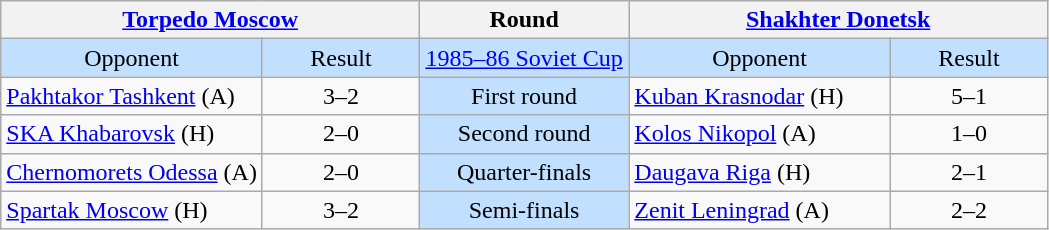<table class="wikitable" style="text-align:center; white-space:nowrap;">
<tr>
<th colspan="2"><a href='#'>Torpedo Moscow</a></th>
<th>Round</th>
<th colspan="2"><a href='#'>Shakhter Donetsk</a></th>
</tr>
<tr style="background:#C1E0FF;">
<td style="width:25%;">Opponent</td>
<td style="width:15%;">Result</td>
<td><a href='#'>1985–86 Soviet Cup</a></td>
<td style="width:25%;">Opponent</td>
<td style="width:15%;">Result</td>
</tr>
<tr>
<td style="text-align:left;"><a href='#'>Pakhtakor Tashkent</a> (A)</td>
<td>3–2 </td>
<td style="background:#C1E0FF;">First round</td>
<td style="text-align:left;"><a href='#'>Kuban Krasnodar</a> (H)</td>
<td>5–1</td>
</tr>
<tr>
<td style="text-align:left;"><a href='#'>SKA Khabarovsk</a> (H)</td>
<td>2–0</td>
<td style="background:#C1E0FF;">Second round</td>
<td style="text-align:left;"><a href='#'>Kolos Nikopol</a> (A)</td>
<td>1–0</td>
</tr>
<tr>
<td style="text-align:left;"><a href='#'>Chernomorets Odessa</a> (A)</td>
<td>2–0</td>
<td style="background:#C1E0FF;">Quarter-finals</td>
<td style="text-align:left;"><a href='#'>Daugava Riga</a> (H)</td>
<td>2–1</td>
</tr>
<tr>
<td style="text-align:left;"><a href='#'>Spartak Moscow</a> (H)</td>
<td>3–2</td>
<td style="background:#C1E0FF;">Semi-finals</td>
<td style="text-align:left;"><a href='#'>Zenit Leningrad</a> (A)</td>
<td>2–2  </td>
</tr>
</table>
